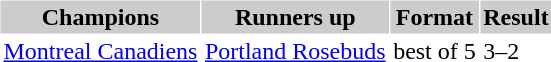<table cellpadding=2 cellspacing=1>
<tr bgcolor=#cccccc>
<th>Champions</th>
<th>Runners up</th>
<th>Format</th>
<th>Result</th>
</tr>
<tr>
<td align=center><a href='#'>Montreal Canadiens</a></td>
<td><a href='#'>Portland Rosebuds</a></td>
<td>best of 5</td>
<td>3–2</td>
</tr>
</table>
